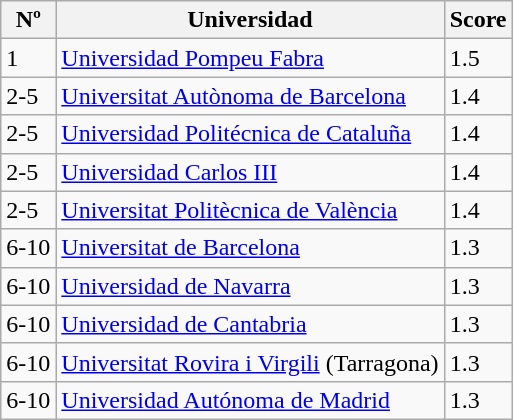<table class="wikitable">
<tr>
<th>Nº</th>
<th>Universidad</th>
<th>Score</th>
</tr>
<tr>
<td>1</td>
<td><a href='#'>Universidad Pompeu Fabra</a></td>
<td>1.5</td>
</tr>
<tr>
<td>2-5</td>
<td><a href='#'>Universitat Autònoma de Barcelona</a></td>
<td>1.4</td>
</tr>
<tr>
<td>2-5</td>
<td><a href='#'>Universidad Politécnica de Cataluña</a></td>
<td>1.4</td>
</tr>
<tr>
<td>2-5</td>
<td><a href='#'>Universidad Carlos III</a></td>
<td>1.4</td>
</tr>
<tr>
<td>2-5</td>
<td><a href='#'>Universitat Politècnica de València</a></td>
<td>1.4</td>
</tr>
<tr>
<td>6-10</td>
<td><a href='#'>Universitat de Barcelona</a></td>
<td>1.3</td>
</tr>
<tr>
<td>6-10</td>
<td><a href='#'>Universidad de Navarra</a></td>
<td>1.3</td>
</tr>
<tr>
<td>6-10</td>
<td><a href='#'>Universidad de Cantabria</a></td>
<td>1.3</td>
</tr>
<tr>
<td>6-10</td>
<td><a href='#'>Universitat Rovira i Virgili</a> (Tarragona)</td>
<td>1.3</td>
</tr>
<tr>
<td>6-10</td>
<td><a href='#'>Universidad Autónoma de Madrid</a></td>
<td>1.3</td>
</tr>
</table>
